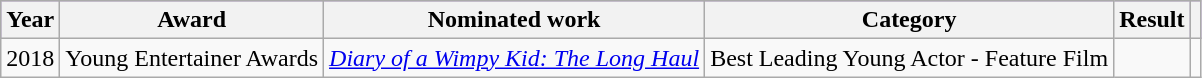<table class="wikitable">
<tr style="background:#96c; text-align:center;">
<th>Year</th>
<th>Award</th>
<th>Nominated work</th>
<th>Category</th>
<th>Result</th>
<th></th>
</tr>
<tr>
<td>2018</td>
<td>Young Entertainer Awards</td>
<td><em><a href='#'>Diary of a Wimpy Kid: The Long Haul</a></em></td>
<td>Best Leading Young Actor - Feature Film</td>
<td></td>
<td style="text-align:center;"></td>
</tr>
</table>
